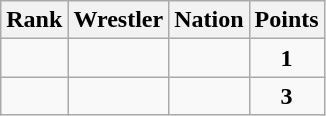<table class="wikitable sortable" style="text-align:center;">
<tr>
<th>Rank</th>
<th>Wrestler</th>
<th>Nation</th>
<th>Points</th>
</tr>
<tr>
<td></td>
<td align=left></td>
<td align=left></td>
<td><strong>1</strong></td>
</tr>
<tr>
<td></td>
<td align=left></td>
<td align=left></td>
<td><strong>3</strong></td>
</tr>
</table>
